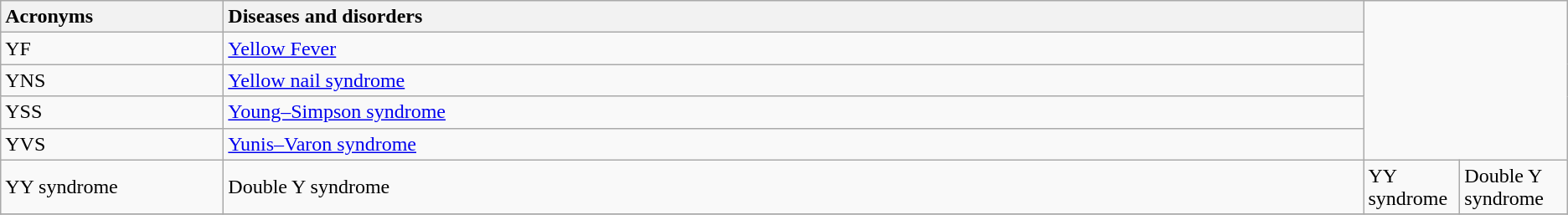<table class="wikitable sortable">
<tr>
<th width=170px style=text-align:left>Acronyms</th>
<th width=900px style=text-align:left>Diseases and disorders</th>
</tr>
<tr>
<td>YF</td>
<td><a href='#'>Yellow Fever</a></td>
</tr>
<tr>
<td>YNS</td>
<td><a href='#'>Yellow nail syndrome</a></td>
</tr>
<tr>
<td>YSS</td>
<td><a href='#'>Young–Simpson syndrome</a></td>
</tr>
<tr>
<td>YVS</td>
<td><a href='#'>Yunis–Varon syndrome</a></td>
</tr>
<tr>
<td>YY syndrome</td>
<td>Double Y syndrome</td>
<td>YY syndrome</td>
<td>Double Y syndrome</td>
</tr>
<tr>
</tr>
</table>
